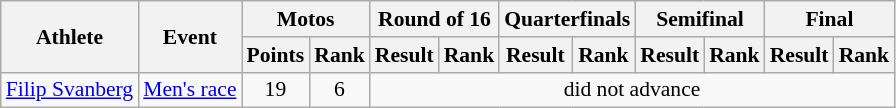<table class="wikitable" style="font-size:90%">
<tr>
<th rowspan=2>Athlete</th>
<th rowspan=2>Event</th>
<th colspan=2>Motos</th>
<th colspan=2>Round of 16</th>
<th colspan=2>Quarterfinals</th>
<th colspan=2>Semifinal</th>
<th colspan=2>Final</th>
</tr>
<tr>
<th>Points</th>
<th>Rank</th>
<th>Result</th>
<th>Rank</th>
<th>Result</th>
<th>Rank</th>
<th>Result</th>
<th>Rank</th>
<th>Result</th>
<th>Rank</th>
</tr>
<tr align=center>
<td align=left><a href='#'>Filip Svanberg</a></td>
<td align=left><a href='#'>Men's race</a></td>
<td>19</td>
<td>6</td>
<td colspan=8>did not advance</td>
</tr>
</table>
